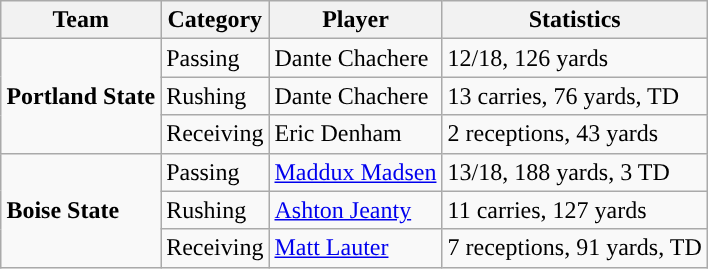<table class="wikitable" style="float: right;">
<tr>
<th>Team</th>
<th>Category</th>
<th>Player</th>
<th>Statistics</th>
</tr>
<tr>
<td rowspan=3><strong>Portland State</strong></td>
<td>Passing</td>
<td>Dante Chachere</td>
<td>12/18, 126 yards</td>
</tr>
<tr>
<td>Rushing</td>
<td>Dante Chachere</td>
<td>13 carries, 76 yards, TD</td>
</tr>
<tr>
<td>Receiving</td>
<td>Eric Denham</td>
<td>2 receptions, 43 yards</td>
</tr>
<tr>
<td rowspan=3><strong>Boise State</strong></td>
<td>Passing</td>
<td><a href='#'>Maddux Madsen</a></td>
<td>13/18, 188 yards, 3 TD</td>
</tr>
<tr>
<td>Rushing</td>
<td><a href='#'>Ashton Jeanty</a></td>
<td>11 carries, 127 yards</td>
</tr>
<tr>
<td>Receiving</td>
<td><a href='#'>Matt Lauter</a></td>
<td>7 receptions, 91 yards, TD</td>
</tr>
</table>
